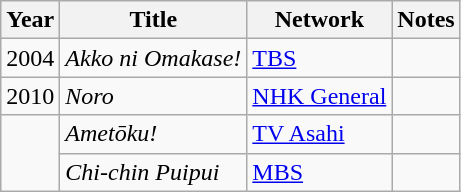<table class="wikitable">
<tr>
<th>Year</th>
<th>Title</th>
<th>Network</th>
<th>Notes</th>
</tr>
<tr>
<td>2004</td>
<td><em>Akko ni Omakase!</em></td>
<td><a href='#'>TBS</a></td>
<td></td>
</tr>
<tr>
<td>2010</td>
<td><em>Noro</em></td>
<td><a href='#'>NHK General</a></td>
<td></td>
</tr>
<tr>
<td rowspan="2"></td>
<td><em>Ametōku!</em></td>
<td><a href='#'>TV Asahi</a></td>
<td></td>
</tr>
<tr>
<td><em>Chi-chin Puipui</em></td>
<td><a href='#'>MBS</a></td>
<td></td>
</tr>
</table>
